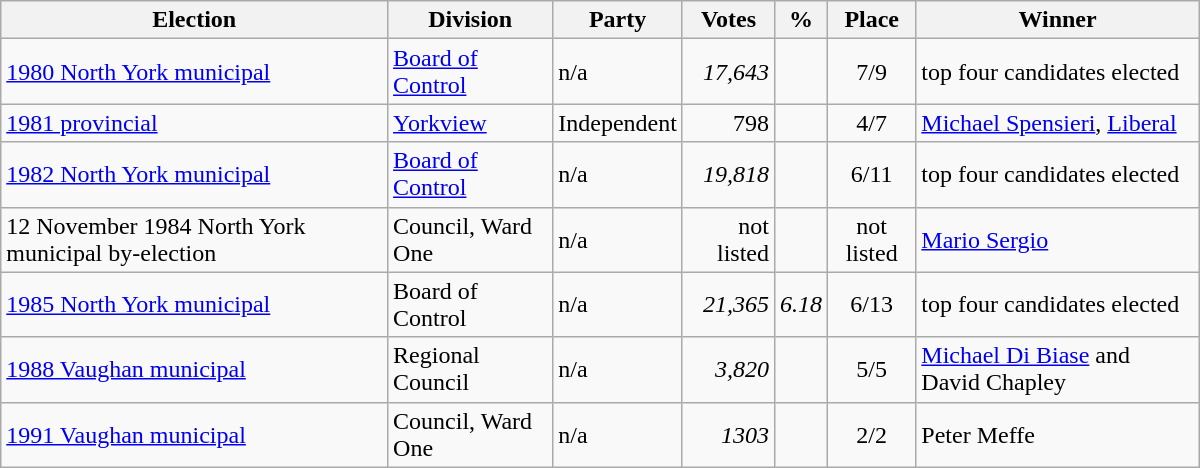<table class="wikitable" width="800">
<tr>
<th align="left">Election</th>
<th align="left">Division</th>
<th align="left">Party</th>
<th align="right">Votes</th>
<th align="right">%</th>
<th align="center">Place</th>
<th align="center">Winner</th>
</tr>
<tr>
<td align="left"><a href='#'>1980 North York municipal</a></td>
<td align="left"><a href='#'>Board of Control</a></td>
<td align="left">n/a</td>
<td align="right"><em>17,643</em></td>
<td align="right"></td>
<td align="center">7/9</td>
<td align="left">top four candidates elected</td>
</tr>
<tr>
<td align="left"><a href='#'>1981 provincial</a></td>
<td align="left"><a href='#'>Yorkview</a></td>
<td align="left">Independent</td>
<td align="right">798</td>
<td align="right"></td>
<td align="center">4/7</td>
<td align="left"><a href='#'>Michael Spensieri</a>, <a href='#'>Liberal</a></td>
</tr>
<tr>
<td align="left"><a href='#'>1982 North York municipal</a></td>
<td align="left"><a href='#'>Board of Control</a></td>
<td align="left">n/a</td>
<td align="right"><em>19,818</em></td>
<td align="right"></td>
<td align="center">6/11</td>
<td align="left">top four candidates elected</td>
</tr>
<tr>
<td align="left">12 November 1984 North York municipal by-election</td>
<td align="left">Council, Ward One</td>
<td align="left">n/a</td>
<td align="right">not listed</td>
<td align="right"></td>
<td align="center">not listed</td>
<td align="left"><a href='#'>Mario Sergio</a></td>
</tr>
<tr>
<td align="left"><a href='#'>1985 North York municipal</a></td>
<td align="left">Board of Control</td>
<td align="left">n/a</td>
<td align="right"><em>21,365</em></td>
<td align="right"><em>6.18</em></td>
<td align="center">6/13</td>
<td align="left">top four candidates elected</td>
</tr>
<tr>
<td align="left"><a href='#'>1988 Vaughan municipal</a></td>
<td align="left">Regional Council</td>
<td align="left">n/a</td>
<td align="right"><em>3,820</em></td>
<td align="right"></td>
<td align="center">5/5</td>
<td align="left"><a href='#'>Michael Di Biase</a> and David Chapley</td>
</tr>
<tr>
<td align="left"><a href='#'>1991 Vaughan municipal</a></td>
<td align="left">Council, Ward One</td>
<td align="left">n/a</td>
<td align="right"><em>1303</em></td>
<td align="right"></td>
<td align="center">2/2</td>
<td align="left">Peter Meffe</td>
</tr>
</table>
